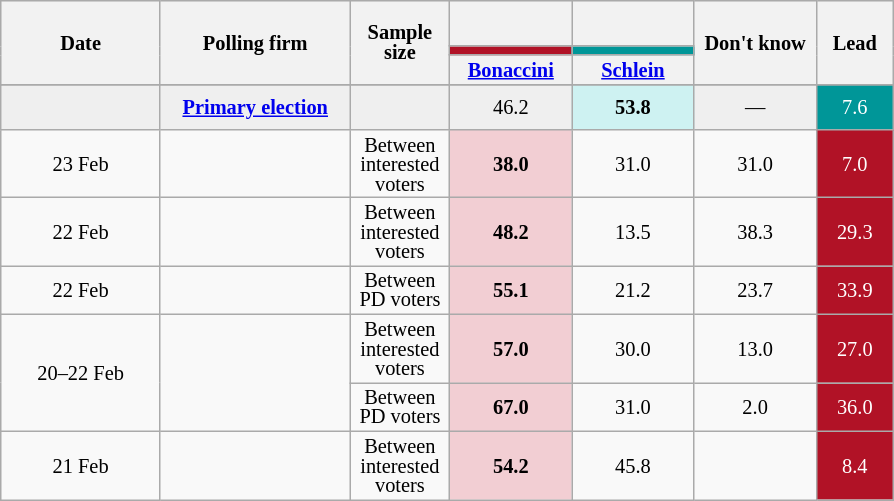<table class="wikitable collapsible" style="text-align:center;font-size:85%;line-height:13px">
<tr style="height:30px; background-color:#E9E9E9">
<th style="width:100px;" rowspan="3">Date</th>
<th style="width:120px;" rowspan="3">Polling firm</th>
<th style="width:60px;" rowspan="3">Sample size</th>
<th style="width:60px;"></th>
<th style="width:60px;"></th>
<th style="width:75px;" rowspan="3">Don't know</th>
<th style="width:45px;" rowspan="3">Lead</th>
</tr>
<tr>
<th style="color:inherit;background:#B11226;"></th>
<th style="color:inherit;background:#009698;"></th>
</tr>
<tr>
<th style="width:75px;"><a href='#'>Bonaccini</a></th>
<th style="width:75px;"><a href='#'>Schlein</a></th>
</tr>
<tr>
</tr>
<tr style="height:30px; background-color:#EFEFEF">
<td></td>
<td><strong><a href='#'>Primary election</a></strong></td>
<td></td>
<td>46.2</td>
<td style="background:#CEF2F2"><strong>53.8</strong></td>
<td>—</td>
<td style="background:#009698; color:white;">7.6</td>
</tr>
<tr>
<td>23 Feb</td>
<td></td>
<td>Between interested voters</td>
<td style="background:#F2CED3"><strong>38.0</strong></td>
<td>31.0</td>
<td>31.0</td>
<td style="background:#B11226; color:white;">7.0</td>
</tr>
<tr>
<td>22 Feb</td>
<td></td>
<td>Between interested voters</td>
<td style="background:#F2CED3"><strong>48.2</strong></td>
<td>13.5</td>
<td>38.3</td>
<td style="background:#B11226; color:white;">29.3</td>
</tr>
<tr>
<td>22 Feb</td>
<td></td>
<td>Between PD voters</td>
<td style="background:#F2CED3"><strong>55.1</strong></td>
<td>21.2</td>
<td>23.7</td>
<td style="background:#B11226; color:white;">33.9</td>
</tr>
<tr>
<td rowspan="2">20–22 Feb</td>
<td rowspan="2"></td>
<td>Between interested voters</td>
<td style="background:#F2CED3"><strong>57.0</strong></td>
<td>30.0</td>
<td>13.0</td>
<td style="background:#B11226; color:white;">27.0</td>
</tr>
<tr>
<td>Between PD voters</td>
<td style="background:#F2CED3"><strong>67.0</strong></td>
<td>31.0</td>
<td>2.0</td>
<td style="background:#B11226; color:white;">36.0</td>
</tr>
<tr>
<td>21 Feb</td>
<td></td>
<td>Between interested voters</td>
<td style="background:#F2CED3"><strong>54.2</strong></td>
<td>45.8</td>
<td></td>
<td style="background:#B11226; color:white;">8.4</td>
</tr>
</table>
